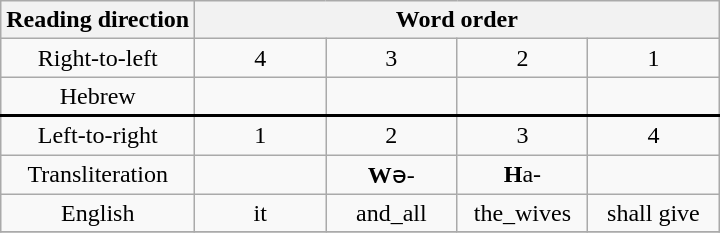<table Class="wikitable" style="text-align: center;">
<tr>
<th>Reading direction</th>
<th colspan=4>Word order</th>
</tr>
<tr>
<td>Right-to-left</td>
<td style="text-align: center; width: 80px;">4</td>
<td style="text-align: center; width: 80px;">3</td>
<td style="text-align: center; width: 80px;">2</td>
<td style="text-align: center; width: 80px;">1</td>
</tr>
<tr style="border-bottom: 2px solid black;">
<td>Hebrew</td>
<td><big><strong></strong></big></td>
<td><big><strong></strong></big></td>
<td><big><strong></strong></big></td>
<td><big><strong></strong></big></td>
</tr>
<tr>
<td>Left-to-right</td>
<td>1</td>
<td>2</td>
<td>3</td>
<td>4</td>
</tr>
<tr>
<td>Transliteration</td>
<td></td>
<td><strong>W</strong>ə-</td>
<td><strong>H</strong>a-</td>
<td></td>
</tr>
<tr>
<td>English</td>
<td>it</td>
<td>and_all</td>
<td>the_wives</td>
<td>shall give</td>
</tr>
<tr>
</tr>
</table>
